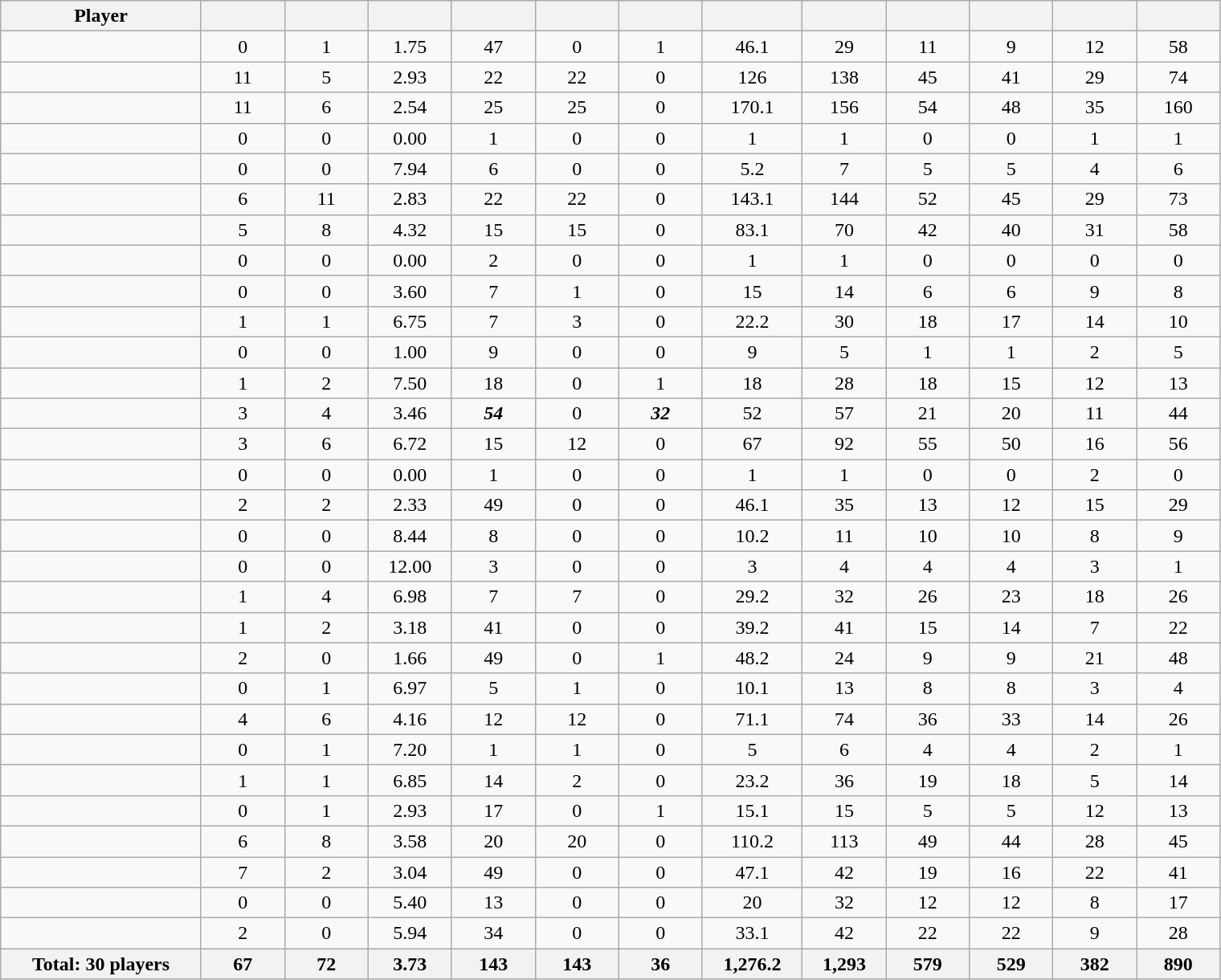<table class="wikitable sortable" style="text-align:center;">
<tr>
<th width="12%">Player</th>
<th width="5%"><a href='#'></a></th>
<th width="5%"><a href='#'></a></th>
<th width="5%"><a href='#'></a></th>
<th width="5%"><a href='#'></a></th>
<th width="5%"><a href='#'></a></th>
<th width="5%"><a href='#'></a></th>
<th width="6%"><a href='#'></a></th>
<th width="5%"><a href='#'></a></th>
<th width="5%"><a href='#'></a></th>
<th width="5%"><a href='#'></a></th>
<th width="5%"><a href='#'></a></th>
<th width="5%"><a href='#'></a></th>
</tr>
<tr>
<td align=left></td>
<td>0</td>
<td>1</td>
<td>1.75</td>
<td>47</td>
<td>0</td>
<td>1</td>
<td>46.1</td>
<td>29</td>
<td>11</td>
<td>9</td>
<td>12</td>
<td>58</td>
</tr>
<tr>
<td align=left></td>
<td>11</td>
<td>5</td>
<td>2.93</td>
<td>22</td>
<td>22</td>
<td>0</td>
<td>126</td>
<td>138</td>
<td>45</td>
<td>41</td>
<td>29</td>
<td>74</td>
</tr>
<tr>
<td align=left></td>
<td>11</td>
<td>6</td>
<td>2.54</td>
<td>25</td>
<td>25</td>
<td>0</td>
<td>170.1</td>
<td>156</td>
<td>54</td>
<td>48</td>
<td>35</td>
<td>160</td>
</tr>
<tr>
<td align=left></td>
<td>0</td>
<td>0</td>
<td>0.00</td>
<td>1</td>
<td>0</td>
<td>0</td>
<td>1</td>
<td>1</td>
<td>0</td>
<td>0</td>
<td>1</td>
<td>1</td>
</tr>
<tr>
<td align=left></td>
<td>0</td>
<td>0</td>
<td>7.94</td>
<td>6</td>
<td>0</td>
<td>0</td>
<td>5.2</td>
<td>7</td>
<td>5</td>
<td>5</td>
<td>4</td>
<td>6</td>
</tr>
<tr>
<td align=left></td>
<td>6</td>
<td>11</td>
<td>2.83</td>
<td>22</td>
<td>22</td>
<td>0</td>
<td>143.1</td>
<td>144</td>
<td>52</td>
<td>45</td>
<td>29</td>
<td>73</td>
</tr>
<tr>
<td align=left></td>
<td>5</td>
<td>8</td>
<td>4.32</td>
<td>15</td>
<td>15</td>
<td>0</td>
<td>83.1</td>
<td>70</td>
<td>42</td>
<td>40</td>
<td>31</td>
<td>58</td>
</tr>
<tr>
<td align=left></td>
<td>0</td>
<td>0</td>
<td>0.00</td>
<td>2</td>
<td>0</td>
<td>0</td>
<td>1</td>
<td>1</td>
<td>0</td>
<td>0</td>
<td>0</td>
<td>0</td>
</tr>
<tr>
<td align=left></td>
<td>0</td>
<td>0</td>
<td>3.60</td>
<td>7</td>
<td>1</td>
<td>0</td>
<td>15</td>
<td>14</td>
<td>6</td>
<td>6</td>
<td>9</td>
<td>8</td>
</tr>
<tr>
<td align=left></td>
<td>1</td>
<td>1</td>
<td>6.75</td>
<td>7</td>
<td>3</td>
<td>0</td>
<td>22.2</td>
<td>30</td>
<td>18</td>
<td>17</td>
<td>14</td>
<td>10</td>
</tr>
<tr>
<td align=left></td>
<td>0</td>
<td>0</td>
<td>1.00</td>
<td>9</td>
<td>0</td>
<td>0</td>
<td>9</td>
<td>5</td>
<td>1</td>
<td>1</td>
<td>2</td>
<td>5</td>
</tr>
<tr>
<td align=left></td>
<td>1</td>
<td>2</td>
<td>7.50</td>
<td>18</td>
<td>0</td>
<td>1</td>
<td>18</td>
<td>28</td>
<td>18</td>
<td>15</td>
<td>12</td>
<td>13</td>
</tr>
<tr>
<td align=left></td>
<td>3</td>
<td>4</td>
<td>3.46</td>
<td><strong><em>54</em></strong></td>
<td>0</td>
<td><strong><em>32</em></strong></td>
<td>52</td>
<td>57</td>
<td>21</td>
<td>20</td>
<td>11</td>
<td>44</td>
</tr>
<tr>
<td align=left></td>
<td>3</td>
<td>6</td>
<td>6.72</td>
<td>15</td>
<td>12</td>
<td>0</td>
<td>67</td>
<td>92</td>
<td>55</td>
<td>50</td>
<td>16</td>
<td>56</td>
</tr>
<tr>
<td align=left></td>
<td>0</td>
<td>0</td>
<td>0.00</td>
<td>1</td>
<td>0</td>
<td>0</td>
<td>1</td>
<td>1</td>
<td>0</td>
<td>0</td>
<td>2</td>
<td>0</td>
</tr>
<tr>
<td align=left></td>
<td>2</td>
<td>2</td>
<td>2.33</td>
<td>49</td>
<td>0</td>
<td>0</td>
<td>46.1</td>
<td>35</td>
<td>13</td>
<td>12</td>
<td>15</td>
<td>29</td>
</tr>
<tr>
<td align=left></td>
<td>0</td>
<td>0</td>
<td>8.44</td>
<td>8</td>
<td>0</td>
<td>0</td>
<td>10.2</td>
<td>11</td>
<td>10</td>
<td>10</td>
<td>8</td>
<td>9</td>
</tr>
<tr>
<td align=left></td>
<td>0</td>
<td>0</td>
<td>12.00</td>
<td>3</td>
<td>0</td>
<td>0</td>
<td>3</td>
<td>4</td>
<td>4</td>
<td>4</td>
<td>3</td>
<td>1</td>
</tr>
<tr>
<td align=left></td>
<td>1</td>
<td>4</td>
<td>6.98</td>
<td>7</td>
<td>7</td>
<td>0</td>
<td>29.2</td>
<td>32</td>
<td>26</td>
<td>23</td>
<td>18</td>
<td>26</td>
</tr>
<tr>
<td align=left></td>
<td>1</td>
<td>2</td>
<td>3.18</td>
<td>41</td>
<td>0</td>
<td>0</td>
<td>39.2</td>
<td>41</td>
<td>15</td>
<td>14</td>
<td>7</td>
<td>22</td>
</tr>
<tr>
<td align=left></td>
<td>2</td>
<td>0</td>
<td>1.66</td>
<td>49</td>
<td>0</td>
<td>1</td>
<td>48.2</td>
<td>24</td>
<td>9</td>
<td>9</td>
<td>21</td>
<td>48</td>
</tr>
<tr>
<td align=left></td>
<td>0</td>
<td>1</td>
<td>6.97</td>
<td>5</td>
<td>1</td>
<td>0</td>
<td>10.1</td>
<td>13</td>
<td>8</td>
<td>8</td>
<td>3</td>
<td>4</td>
</tr>
<tr>
<td align=left></td>
<td>4</td>
<td>6</td>
<td>4.16</td>
<td>12</td>
<td>12</td>
<td>0</td>
<td>71.1</td>
<td>74</td>
<td>36</td>
<td>33</td>
<td>14</td>
<td>26</td>
</tr>
<tr>
<td align=left></td>
<td>0</td>
<td>1</td>
<td>7.20</td>
<td>1</td>
<td>1</td>
<td>0</td>
<td>5</td>
<td>6</td>
<td>4</td>
<td>4</td>
<td>2</td>
<td>1</td>
</tr>
<tr>
<td align=left></td>
<td>1</td>
<td>1</td>
<td>6.85</td>
<td>14</td>
<td>2</td>
<td>0</td>
<td>23.2</td>
<td>36</td>
<td>19</td>
<td>18</td>
<td>5</td>
<td>14</td>
</tr>
<tr>
<td align=left></td>
<td>0</td>
<td>1</td>
<td>2.93</td>
<td>17</td>
<td>0</td>
<td>1</td>
<td>15.1</td>
<td>15</td>
<td>5</td>
<td>5</td>
<td>12</td>
<td>13</td>
</tr>
<tr>
<td align=left></td>
<td>6</td>
<td>8</td>
<td>3.58</td>
<td>20</td>
<td>20</td>
<td>0</td>
<td>110.2</td>
<td>113</td>
<td>49</td>
<td>44</td>
<td>28</td>
<td>45</td>
</tr>
<tr>
<td align=left></td>
<td>7</td>
<td>2</td>
<td>3.04</td>
<td>49</td>
<td>0</td>
<td>0</td>
<td>47.1</td>
<td>42</td>
<td>19</td>
<td>16</td>
<td>22</td>
<td>41</td>
</tr>
<tr>
<td align=left></td>
<td>0</td>
<td>0</td>
<td>5.40</td>
<td>13</td>
<td>0</td>
<td>0</td>
<td>20</td>
<td>32</td>
<td>12</td>
<td>12</td>
<td>8</td>
<td>17</td>
</tr>
<tr>
<td align=left></td>
<td>2</td>
<td>0</td>
<td>5.94</td>
<td>34</td>
<td>0</td>
<td>0</td>
<td>33.1</td>
<td>42</td>
<td>22</td>
<td>22</td>
<td>9</td>
<td>28</td>
</tr>
<tr>
<th>Total: 30 players</th>
<th>67</th>
<th>72</th>
<th>3.73</th>
<th>143</th>
<th>143</th>
<th>36</th>
<th>1,276.2</th>
<th>1,293</th>
<th>579</th>
<th>529</th>
<th>382</th>
<th>890</th>
</tr>
</table>
